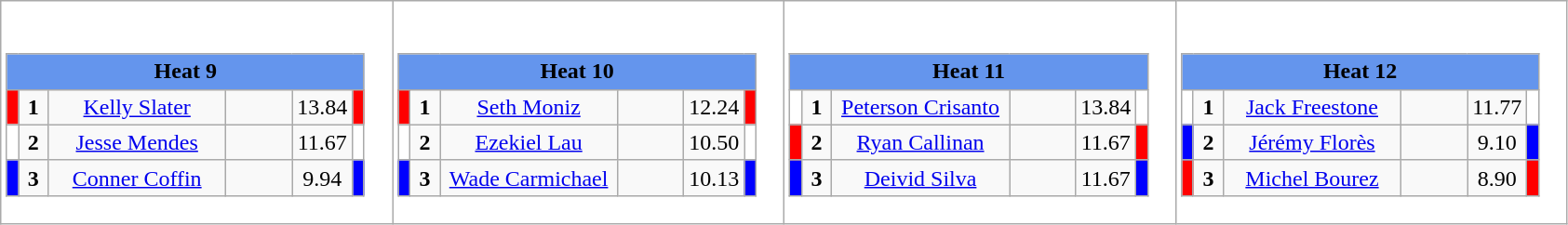<table class="wikitable" style="background:#fff;">
<tr>
<td><div><br><table class="wikitable">
<tr>
<td colspan="6"  style="text-align:center; background:#6495ed;"><strong>Heat 9</strong></td>
</tr>
<tr>
<td style="width:01px; background: #f00;"></td>
<td style="width:14px; text-align:center;"><strong>1</strong></td>
<td style="width:120px; text-align:center;"><a href='#'>Kelly Slater</a></td>
<td style="width:40px; text-align:center;"></td>
<td style="width:20px; text-align:center;">13.84</td>
<td style="width:01px; background: #f00;"></td>
</tr>
<tr>
<td style="width:01px; background: #fff;"></td>
<td style="width:14px; text-align:center;"><strong>2</strong></td>
<td style="width:120px; text-align:center;"><a href='#'>Jesse Mendes</a></td>
<td style="width:40px; text-align:center;"></td>
<td style="width:20px; text-align:center;">11.67</td>
<td style="width:01px; background: #fff;"></td>
</tr>
<tr>
<td style="width:01px; background: #00f;"></td>
<td style="width:14px; text-align:center;"><strong>3</strong></td>
<td style="width:120px; text-align:center;"><a href='#'>Conner Coffin</a></td>
<td style="width:40px; text-align:center;"></td>
<td style="width:20px; text-align:center;">9.94</td>
<td style="width:01px; background: #00f;"></td>
</tr>
</table>
</div></td>
<td><div><br><table class="wikitable">
<tr>
<td colspan="6"  style="text-align:center; background:#6495ed;"><strong>Heat 10</strong></td>
</tr>
<tr>
<td style="width:01px; background: #f00;"></td>
<td style="width:14px; text-align:center;"><strong>1</strong></td>
<td style="width:120px; text-align:center;"><a href='#'>Seth Moniz</a></td>
<td style="width:40px; text-align:center;"></td>
<td style="width:20px; text-align:center;">12.24</td>
<td style="width:01px; background: #f00;"></td>
</tr>
<tr>
<td style="width:01px; background: #fff;"></td>
<td style="width:14px; text-align:center;"><strong>2</strong></td>
<td style="width:120px; text-align:center;"><a href='#'>Ezekiel Lau</a></td>
<td style="width:40px; text-align:center;"></td>
<td style="width:20px; text-align:center;">10.50</td>
<td style="width:01px; background: #fff;"></td>
</tr>
<tr>
<td style="width:01px; background: #00f;"></td>
<td style="width:14px; text-align:center;"><strong>3</strong></td>
<td style="width:120px; text-align:center;"><a href='#'>Wade Carmichael</a></td>
<td style="width:40px; text-align:center;"></td>
<td style="width:20px; text-align:center;">10.13</td>
<td style="width:01px; background: #00f;"></td>
</tr>
</table>
</div></td>
<td><div><br><table class="wikitable">
<tr>
<td colspan="6"  style="text-align:center; background:#6495ed;"><strong>Heat 11</strong></td>
</tr>
<tr>
<td style="width:01px; background: #fff;"></td>
<td style="width:14px; text-align:center;"><strong>1</strong></td>
<td style="width:120px; text-align:center;"><a href='#'>Peterson Crisanto</a></td>
<td style="width:40px; text-align:center;"></td>
<td style="width:20px; text-align:center;">13.84</td>
<td style="width:01px; background: #fff;"></td>
</tr>
<tr>
<td style="width:01px; background: #f00;"></td>
<td style="width:14px; text-align:center;"><strong>2</strong></td>
<td style="width:120px; text-align:center;"><a href='#'>Ryan Callinan</a></td>
<td style="width:40px; text-align:center;"></td>
<td style="width:20px; text-align:center;">11.67</td>
<td style="width:01px; background: #f00;"></td>
</tr>
<tr>
<td style="width:01px; background: #00f;"></td>
<td style="width:14px; text-align:center;"><strong>3</strong></td>
<td style="width:120px; text-align:center;"><a href='#'>Deivid Silva</a></td>
<td style="width:40px; text-align:center;"></td>
<td style="width:20px; text-align:center;">11.67</td>
<td style="width:01px; background: #00f;"></td>
</tr>
</table>
</div></td>
<td><div><br><table class="wikitable">
<tr>
<td colspan="6"  style="text-align:center; background:#6495ed;"><strong>Heat 12</strong></td>
</tr>
<tr>
<td style="width:01px; background: #fff;"></td>
<td style="width:14px; text-align:center;"><strong>1</strong></td>
<td style="width:120px; text-align:center;"><a href='#'>Jack Freestone</a></td>
<td style="width:40px; text-align:center;"></td>
<td style="width:20px; text-align:center;">11.77</td>
<td style="width:01px; background: #fff;"></td>
</tr>
<tr>
<td style="width:01px; background: #00f;"></td>
<td style="width:14px; text-align:center;"><strong>2</strong></td>
<td style="width:120px; text-align:center;"><a href='#'>Jérémy Florès</a></td>
<td style="width:40px; text-align:center;"></td>
<td style="width:20px; text-align:center;">9.10</td>
<td style="width:01px; background: #00f;"></td>
</tr>
<tr>
<td style="width:01px; background: #f00;"></td>
<td style="width:14px; text-align:center;"><strong>3</strong></td>
<td style="width:120px; text-align:center;"><a href='#'>Michel Bourez</a></td>
<td style="width:40px; text-align:center;"></td>
<td style="width:20px; text-align:center;">8.90</td>
<td style="width:01px; background: #f00;"></td>
</tr>
</table>
</div></td>
</tr>
</table>
